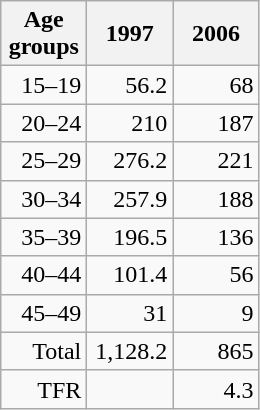<table class="wikitable">
<tr>
<th width="50">Age groups</th>
<th width="50pt">1997</th>
<th width="50pt">2006</th>
</tr>
<tr>
<td align="right">15–19</td>
<td align="right">56.2</td>
<td align="right">68</td>
</tr>
<tr>
<td align="right">20–24</td>
<td align="right">210</td>
<td align="right">187</td>
</tr>
<tr>
<td align="right">25–29</td>
<td align="right">276.2</td>
<td align="right">221</td>
</tr>
<tr>
<td align="right">30–34</td>
<td align="right">257.9</td>
<td align="right">188</td>
</tr>
<tr>
<td align="right">35–39</td>
<td align="right">196.5</td>
<td align="right">136</td>
</tr>
<tr>
<td align="right">40–44</td>
<td align="right">101.4</td>
<td align="right">56</td>
</tr>
<tr>
<td align="right">45–49</td>
<td align="right">31</td>
<td align="right">9</td>
</tr>
<tr>
<td align="right">Total</td>
<td align="right">1,128.2</td>
<td align="right">865</td>
</tr>
<tr>
<td align="right">TFR</td>
<td align="right"></td>
<td align="right">4.3</td>
</tr>
</table>
